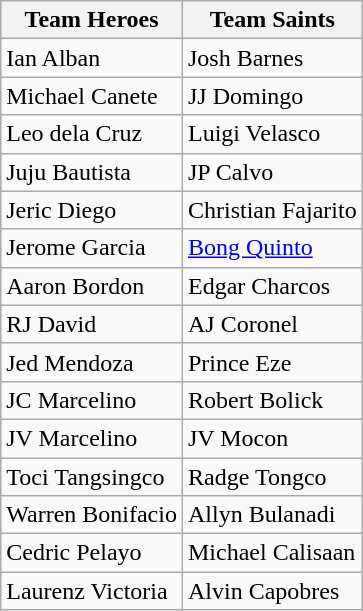<table class="wikitable mw-collapsible mw-collapsed" align="center">
<tr>
<th>Team Heroes</th>
<th>Team Saints</th>
</tr>
<tr>
<td> Ian Alban</td>
<td> Josh Barnes</td>
</tr>
<tr>
<td> Michael Canete</td>
<td> JJ Domingo</td>
</tr>
<tr>
<td> Leo dela Cruz</td>
<td> Luigi Velasco</td>
</tr>
<tr>
<td> Juju Bautista</td>
<td> JP Calvo</td>
</tr>
<tr>
<td> Jeric Diego</td>
<td> Christian Fajarito</td>
</tr>
<tr>
<td> Jerome Garcia</td>
<td> <a href='#'>Bong Quinto</a></td>
</tr>
<tr>
<td> Aaron Bordon</td>
<td> Edgar Charcos</td>
</tr>
<tr>
<td> RJ David</td>
<td> AJ Coronel</td>
</tr>
<tr>
<td> Jed Mendoza</td>
<td> Prince Eze</td>
</tr>
<tr>
<td> JC Marcelino</td>
<td> Robert Bolick</td>
</tr>
<tr>
<td> JV Marcelino</td>
<td> JV Mocon</td>
</tr>
<tr>
<td> Toci Tangsingco</td>
<td> Radge Tongco</td>
</tr>
<tr>
<td> Warren Bonifacio</td>
<td> Allyn Bulanadi</td>
</tr>
<tr>
<td> Cedric Pelayo</td>
<td> Michael Calisaan</td>
</tr>
<tr>
<td> Laurenz Victoria</td>
<td> Alvin Capobres</td>
</tr>
</table>
